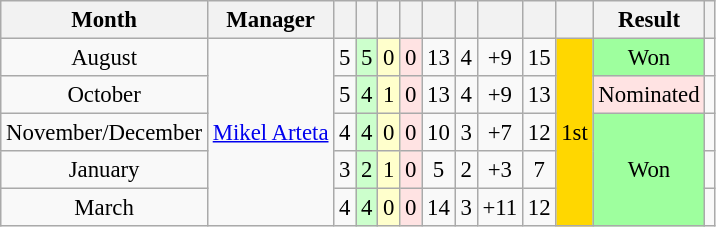<table class="wikitable sortable" style="text-align:center; font-size:95%;">
<tr>
<th>Month</th>
<th class="unsortable">Manager</th>
<th></th>
<th></th>
<th></th>
<th></th>
<th></th>
<th></th>
<th></th>
<th></th>
<th></th>
<th>Result</th>
<th class="unsortable"></th>
</tr>
<tr>
<td data-sort-value="1">August</td>
<td rowspan="5" style="text-align:left;"> <a href='#'>Mikel Arteta</a></td>
<td>5</td>
<td style="background:#ccffcc;">5</td>
<td style="background:#ffffcc;">0</td>
<td style="background:#ffe3e3;">0</td>
<td>13</td>
<td>4</td>
<td>+9</td>
<td>15</td>
<td rowspan="5" style="background:#ffd700;">1st</td>
<td style="background:#9eff9e;">Won</td>
<td></td>
</tr>
<tr>
<td data-sort-value="2">October</td>
<td>5</td>
<td style="background:#ccffcc;">4</td>
<td style="background:#ffffcc;">1</td>
<td style="background:#ffe3e3;">0</td>
<td>13</td>
<td>4</td>
<td>+9</td>
<td>13</td>
<td style="background:#ffe3e3;">Nominated</td>
<td></td>
</tr>
<tr>
<td data-sort-value="3">November/December</td>
<td>4</td>
<td style="background:#ccffcc;">4</td>
<td style="background:#ffffcc;">0</td>
<td style="background:#ffe3e3;">0</td>
<td>10</td>
<td>3</td>
<td>+7</td>
<td>12</td>
<td rowspan="3" style="background:#9eff9e;">Won</td>
<td></td>
</tr>
<tr>
<td data-sort-value="4">January</td>
<td>3</td>
<td style="background:#ccffcc;">2</td>
<td style="background:#ffffcc;">1</td>
<td style="background:#ffe3e3;">0</td>
<td>5</td>
<td>2</td>
<td>+3</td>
<td>7</td>
<td></td>
</tr>
<tr>
<td data-sort-value="5">March</td>
<td>4</td>
<td style="background:#ccffcc;">4</td>
<td style="background:#ffffcc;">0</td>
<td style="background:#ffe3e3;">0</td>
<td>14</td>
<td>3</td>
<td>+11</td>
<td>12</td>
<td></td>
</tr>
</table>
